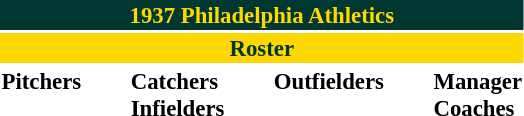<table class="toccolours" style="font-size: 95%;">
<tr>
<th colspan="10" style="background-color: #003831; color: #FFD800; text-align: center;">1937 Philadelphia Athletics</th>
</tr>
<tr>
<td colspan="10" style="background-color: #FFD800; color: #003831; text-align: center;"><strong>Roster</strong></td>
</tr>
<tr>
<td valign="top"><strong>Pitchers</strong><br>










</td>
<td width="25px"></td>
<td valign="top"><strong>Catchers</strong><br>



<strong>Infielders</strong>









</td>
<td width="25px"></td>
<td valign="top"><strong>Outfielders</strong><br>





</td>
<td width="25px"></td>
<td valign="top"><strong>Manager</strong><br>
<strong>Coaches</strong>


</td>
</tr>
</table>
